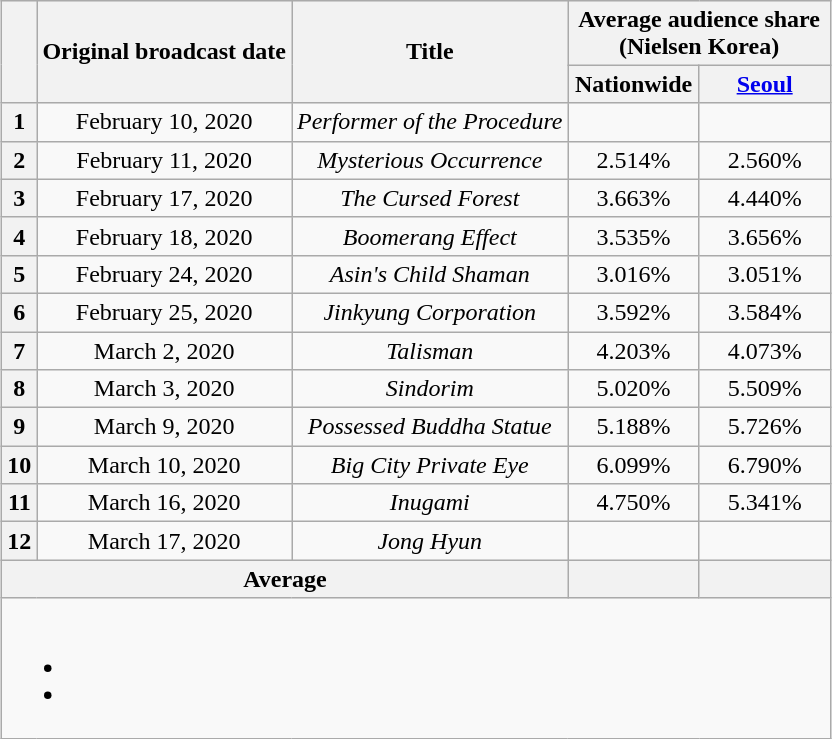<table class="wikitable" style="text-align:center;max-width:700px; margin-left: auto; margin-right: auto; border: none;">
<tr>
</tr>
<tr>
<th rowspan="2"></th>
<th rowspan="2">Original broadcast date</th>
<th rowspan="2">Title</th>
<th colspan="2">Average audience share<br>(Nielsen Korea)</th>
</tr>
<tr>
<th width="80">Nationwide</th>
<th width="80"><a href='#'>Seoul</a></th>
</tr>
<tr>
<th>1</th>
<td>February 10, 2020</td>
<td><em>Performer of the Procedure</em></td>
<td></td>
<td></td>
</tr>
<tr>
<th>2</th>
<td>February 11, 2020</td>
<td><em>Mysterious Occurrence</em></td>
<td>2.514%</td>
<td>2.560%</td>
</tr>
<tr>
<th>3</th>
<td>February 17, 2020</td>
<td><em>The Cursed Forest</em></td>
<td>3.663%</td>
<td>4.440%</td>
</tr>
<tr>
<th>4</th>
<td>February 18, 2020</td>
<td><em>Boomerang Effect</em></td>
<td>3.535%</td>
<td>3.656%</td>
</tr>
<tr>
<th>5</th>
<td>February 24, 2020</td>
<td><em>Asin's Child Shaman</em></td>
<td>3.016%</td>
<td>3.051%</td>
</tr>
<tr>
<th>6</th>
<td>February 25, 2020</td>
<td><em>Jinkyung Corporation</em></td>
<td>3.592%</td>
<td>3.584%</td>
</tr>
<tr>
<th>7</th>
<td>March 2, 2020</td>
<td><em>Talisman</em></td>
<td>4.203%</td>
<td>4.073%</td>
</tr>
<tr>
<th>8</th>
<td>March 3, 2020</td>
<td><em>Sindorim</em></td>
<td>5.020%</td>
<td>5.509%</td>
</tr>
<tr>
<th>9</th>
<td>March 9, 2020</td>
<td><em>Possessed Buddha Statue</em></td>
<td>5.188%</td>
<td>5.726%</td>
</tr>
<tr>
<th>10</th>
<td>March 10, 2020</td>
<td><em>Big City Private Eye</em></td>
<td>6.099%</td>
<td>6.790%</td>
</tr>
<tr>
<th>11</th>
<td>March 16, 2020</td>
<td><em>Inugami</em></td>
<td>4.750%</td>
<td>5.341%</td>
</tr>
<tr>
<th>12</th>
<td>March 17, 2020</td>
<td><em>Jong Hyun</em></td>
<td></td>
<td></td>
</tr>
<tr>
<th colspan="3">Average</th>
<th></th>
<th></th>
</tr>
<tr>
<td colspan="5"><br><ul><li></li><li></li></ul></td>
</tr>
</table>
